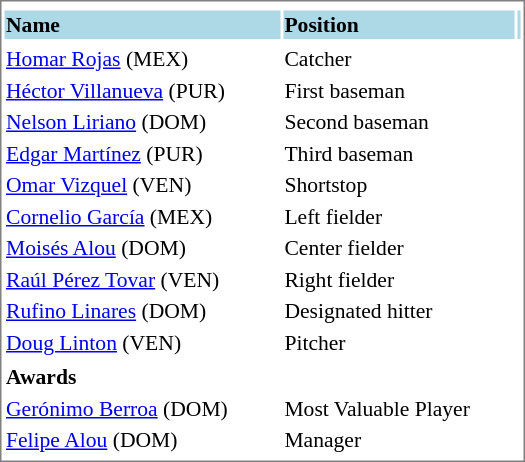<table cellpadding="1" width="350px" style="font-size: 90%; border: 1px solid gray;">
<tr align="center" style="font-size: larger;">
<td colspan=6></td>
</tr>
<tr style="background:lightblue;">
<td><strong>Name</strong></td>
<td><strong>Position</strong></td>
<td></td>
</tr>
<tr align="center" style="vertical-align: middle;" style="background:lightblue;">
</tr>
<tr>
<td><a href='#'>Homar Rojas</a> (MEX)</td>
<td>Catcher</td>
</tr>
<tr>
<td><a href='#'>Héctor Villanueva</a> (PUR)</td>
<td>First baseman</td>
</tr>
<tr>
<td><a href='#'>Nelson Liriano</a> (DOM)</td>
<td>Second baseman</td>
</tr>
<tr>
<td><a href='#'>Edgar Martínez</a> (PUR)</td>
<td>Third baseman</td>
</tr>
<tr>
<td><a href='#'>Omar Vizquel</a> (VEN)</td>
<td>Shortstop</td>
</tr>
<tr>
<td><a href='#'>Cornelio García</a> (MEX)</td>
<td>Left fielder</td>
</tr>
<tr>
<td><a href='#'>Moisés Alou</a> (DOM)</td>
<td>Center fielder</td>
</tr>
<tr>
<td><a href='#'>Raúl Pérez Tovar</a> (VEN)</td>
<td>Right fielder</td>
</tr>
<tr>
<td><a href='#'>Rufino Linares</a> (DOM)</td>
<td>Designated hitter</td>
</tr>
<tr>
<td><a href='#'>Doug Linton</a> (VEN)</td>
<td>Pitcher</td>
</tr>
<tr>
</tr>
<tr>
<td><strong>Awards</strong></td>
</tr>
<tr>
<td><a href='#'>Gerónimo Berroa</a> (DOM)</td>
<td>Most Valuable Player</td>
</tr>
<tr>
<td><a href='#'>Felipe Alou</a> (DOM)</td>
<td>Manager</td>
</tr>
<tr>
</tr>
</table>
